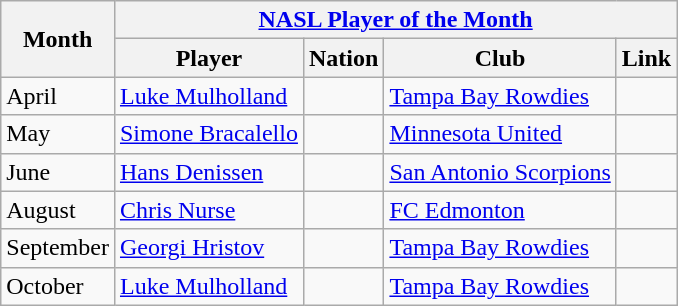<table class="wikitable">
<tr>
<th rowspan="2">Month</th>
<th colspan="4"><a href='#'>NASL Player of the Month</a></th>
</tr>
<tr>
<th>Player</th>
<th>Nation</th>
<th>Club</th>
<th>Link</th>
</tr>
<tr>
<td>April</td>
<td><a href='#'>Luke Mulholland</a></td>
<td></td>
<td><a href='#'>Tampa Bay Rowdies</a></td>
<td></td>
</tr>
<tr>
<td>May</td>
<td><a href='#'>Simone Bracalello</a></td>
<td></td>
<td><a href='#'>Minnesota United</a></td>
<td></td>
</tr>
<tr>
<td>June</td>
<td><a href='#'>Hans Denissen</a></td>
<td></td>
<td><a href='#'>San Antonio Scorpions</a></td>
<td></td>
</tr>
<tr>
<td>August</td>
<td><a href='#'>Chris Nurse</a></td>
<td></td>
<td><a href='#'>FC Edmonton</a></td>
<td></td>
</tr>
<tr>
<td>September</td>
<td><a href='#'>Georgi Hristov</a></td>
<td></td>
<td><a href='#'>Tampa Bay Rowdies</a></td>
<td></td>
</tr>
<tr>
<td>October</td>
<td><a href='#'>Luke Mulholland</a></td>
<td></td>
<td><a href='#'>Tampa Bay Rowdies</a></td>
<td></td>
</tr>
</table>
